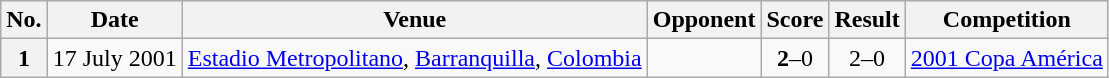<table class="wikitable sortable plainrowheaders">
<tr>
<th scope=col>No.</th>
<th scope=col data-sort-type=date>Date</th>
<th scope=col>Venue</th>
<th scope=col>Opponent</th>
<th scope=col>Score</th>
<th scope=col>Result</th>
<th scope=col>Competition</th>
</tr>
<tr>
<th scope=row>1</th>
<td>17 July 2001</td>
<td><a href='#'>Estadio Metropolitano</a>, <a href='#'>Barranquilla</a>, <a href='#'>Colombia</a></td>
<td></td>
<td align=center><strong>2</strong>–0</td>
<td align=center>2–0</td>
<td><a href='#'>2001 Copa América</a></td>
</tr>
</table>
